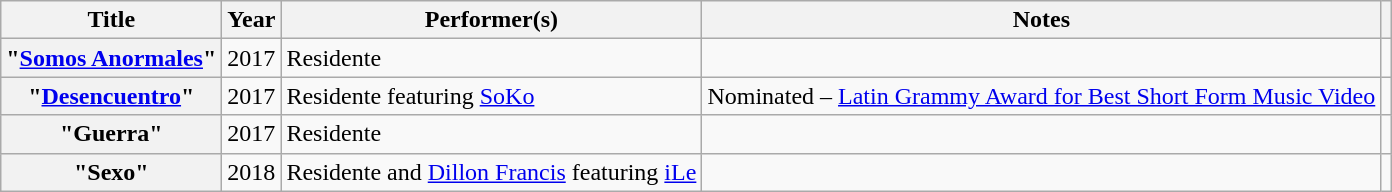<table class="wikitable plainrowheaders">
<tr>
<th>Title</th>
<th>Year</th>
<th>Performer(s)</th>
<th>Notes</th>
<th></th>
</tr>
<tr>
<th scope="row">"<a href='#'>Somos Anormales</a>"</th>
<td style="text-align:center;">2017</td>
<td>Residente</td>
<td></td>
<td></td>
</tr>
<tr>
<th scope="row">"<a href='#'>Desencuentro</a>"</th>
<td style="text-align:center;">2017</td>
<td>Residente featuring <a href='#'>SoKo</a></td>
<td>Nominated – <a href='#'>Latin Grammy Award for Best Short Form Music Video</a></td>
<td></td>
</tr>
<tr>
<th scope="row">"Guerra"</th>
<td style="text-align:center;">2017</td>
<td>Residente</td>
<td></td>
<td></td>
</tr>
<tr>
<th scope="row">"Sexo"</th>
<td style="text-align:center;">2018</td>
<td>Residente and <a href='#'>Dillon Francis</a> featuring <a href='#'>iLe</a></td>
<td></td>
<td></td>
</tr>
</table>
